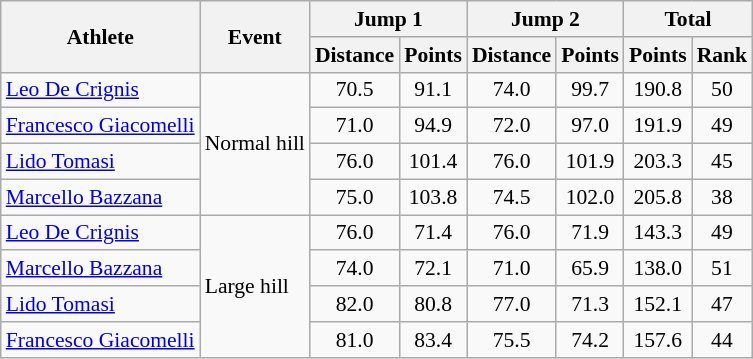<table class="wikitable" style="font-size:90%">
<tr>
<th rowspan="2">Athlete</th>
<th rowspan="2">Event</th>
<th colspan="2">Jump 1</th>
<th colspan="2">Jump 2</th>
<th colspan="2">Total</th>
</tr>
<tr>
<th>Distance</th>
<th>Points</th>
<th>Distance</th>
<th>Points</th>
<th>Points</th>
<th>Rank</th>
</tr>
<tr>
<td><a href='#'>Leo De Crignis</a></td>
<td rowspan="4">Normal hill</td>
<td align="center">70.5</td>
<td align="center">91.1</td>
<td align="center">74.0</td>
<td align="center">99.7</td>
<td align="center">190.8</td>
<td align="center">50</td>
</tr>
<tr>
<td><a href='#'>Francesco Giacomelli</a></td>
<td align="center">71.0</td>
<td align="center">94.9</td>
<td align="center">72.0</td>
<td align="center">97.0</td>
<td align="center">191.9</td>
<td align="center">49</td>
</tr>
<tr>
<td><a href='#'>Lido Tomasi</a></td>
<td align="center">76.0</td>
<td align="center">101.4</td>
<td align="center">76.0</td>
<td align="center">101.9</td>
<td align="center">203.3</td>
<td align="center">45</td>
</tr>
<tr>
<td><a href='#'>Marcello Bazzana</a></td>
<td align="center">75.0</td>
<td align="center">103.8</td>
<td align="center">74.5</td>
<td align="center">102.0</td>
<td align="center">205.8</td>
<td align="center">38</td>
</tr>
<tr>
<td><a href='#'>Leo De Crignis</a></td>
<td rowspan="4">Large hill</td>
<td align="center">76.0</td>
<td align="center">71.4</td>
<td align="center">76.0</td>
<td align="center">71.9</td>
<td align="center">143.3</td>
<td align="center">49</td>
</tr>
<tr>
<td><a href='#'>Marcello Bazzana</a></td>
<td align="center">74.0</td>
<td align="center">72.1</td>
<td align="center">71.0</td>
<td align="center">65.9</td>
<td align="center">138.0</td>
<td align="center">51</td>
</tr>
<tr>
<td><a href='#'>Lido Tomasi</a></td>
<td align="center">82.0</td>
<td align="center">80.8</td>
<td align="center">77.0</td>
<td align="center">71.3</td>
<td align="center">152.1</td>
<td align="center">47</td>
</tr>
<tr>
<td><a href='#'>Francesco Giacomelli</a></td>
<td align="center">81.0</td>
<td align="center">83.4</td>
<td align="center">75.5</td>
<td align="center">74.2</td>
<td align="center">157.6</td>
<td align="center">44</td>
</tr>
</table>
